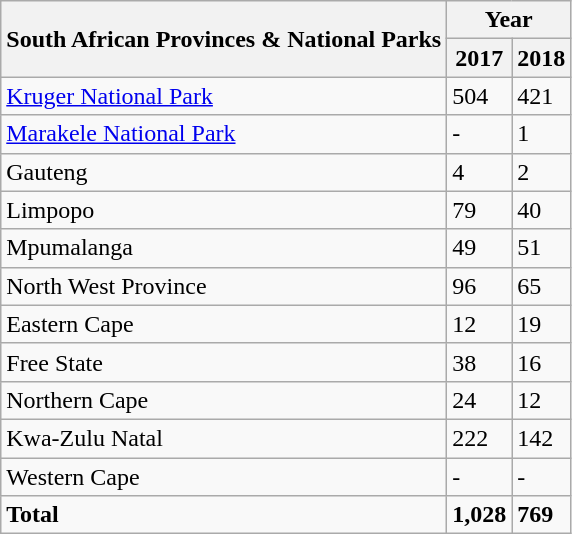<table class="wikitable">
<tr>
<th rowspan="2">South African Provinces & National Parks</th>
<th colspan="2">Year</th>
</tr>
<tr>
<th>2017</th>
<th>2018</th>
</tr>
<tr>
<td><a href='#'>Kruger National Park</a></td>
<td>504</td>
<td>421</td>
</tr>
<tr>
<td><a href='#'>Marakele National Park</a></td>
<td>-</td>
<td>1</td>
</tr>
<tr>
<td>Gauteng</td>
<td>4</td>
<td>2</td>
</tr>
<tr>
<td>Limpopo</td>
<td>79</td>
<td>40</td>
</tr>
<tr>
<td>Mpumalanga</td>
<td>49</td>
<td>51</td>
</tr>
<tr>
<td>North West Province</td>
<td>96</td>
<td>65</td>
</tr>
<tr>
<td>Eastern Cape</td>
<td>12</td>
<td>19</td>
</tr>
<tr>
<td>Free State</td>
<td>38</td>
<td>16</td>
</tr>
<tr>
<td>Northern Cape</td>
<td>24</td>
<td>12</td>
</tr>
<tr>
<td>Kwa-Zulu Natal</td>
<td>222</td>
<td>142</td>
</tr>
<tr>
<td>Western Cape</td>
<td>-</td>
<td>-</td>
</tr>
<tr>
<td><strong>Total</strong></td>
<td><strong>        1,028</strong></td>
<td><strong>        769</strong></td>
</tr>
</table>
